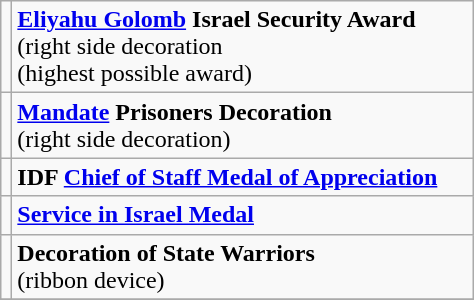<table class="wikitable">
<tr>
<td></td>
<td width="300"><strong><a href='#'>Eliyahu Golomb</a> Israel Security Award</strong> <br>(right side decoration<br>(highest possible award)</td>
</tr>
<tr>
<td></td>
<td width="300"><strong><a href='#'>Mandate</a> Prisoners Decoration</strong><br>(right side decoration)</td>
</tr>
<tr>
<td><br></td>
<td><strong>IDF <a href='#'>Chief of Staff Medal of Appreciation</a></strong></td>
</tr>
<tr>
<td></td>
<td><strong><a href='#'>Service in Israel Medal</a></strong></td>
</tr>
<tr>
<td></td>
<td width="300"><strong>Decoration of State Warriors</strong><br>(ribbon device) </td>
</tr>
<tr>
</tr>
</table>
